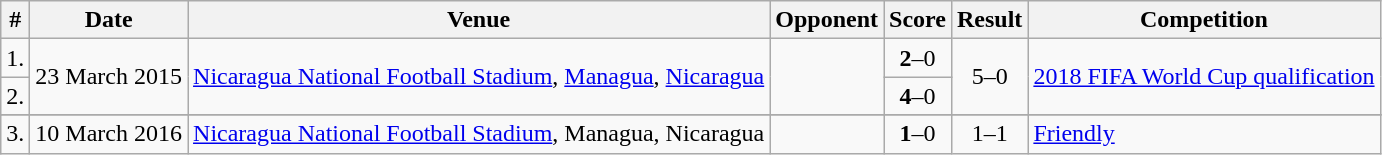<table class="wikitable">
<tr>
<th>#</th>
<th>Date</th>
<th>Venue</th>
<th>Opponent</th>
<th>Score</th>
<th>Result</th>
<th>Competition</th>
</tr>
<tr>
<td>1.</td>
<td rowspan="2">23 March 2015</td>
<td rowspan="2"><a href='#'>Nicaragua National Football Stadium</a>, <a href='#'>Managua</a>, <a href='#'>Nicaragua</a></td>
<td rowspan="2"></td>
<td style="text-align:center;"><strong>2</strong>–0</td>
<td rowspan="2" style="text-align:center;">5–0</td>
<td rowspan="2"><a href='#'>2018 FIFA World Cup qualification</a></td>
</tr>
<tr>
<td>2.</td>
<td style="text-align:center;"><strong>4</strong>–0</td>
</tr>
<tr>
</tr>
<tr>
<td>3.</td>
<td>10 March 2016</td>
<td><a href='#'>Nicaragua National Football Stadium</a>, Managua, Nicaragua</td>
<td></td>
<td align=center><strong>1</strong>–0</td>
<td align=center>1–1</td>
<td><a href='#'>Friendly</a></td>
</tr>
</table>
